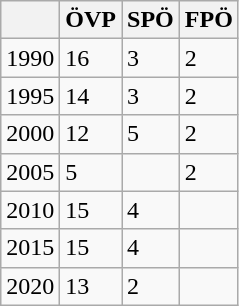<table class="wikitable sortable">
<tr>
<th></th>
<th>ÖVP</th>
<th>SPÖ</th>
<th>FPÖ</th>
</tr>
<tr>
<td>1990</td>
<td>16</td>
<td>3</td>
<td>2</td>
</tr>
<tr>
<td>1995</td>
<td>14</td>
<td>3</td>
<td>2</td>
</tr>
<tr>
<td>2000</td>
<td>12</td>
<td>5</td>
<td>2</td>
</tr>
<tr>
<td>2005</td>
<td>5</td>
<td></td>
<td>2</td>
</tr>
<tr>
<td>2010</td>
<td>15</td>
<td>4</td>
<td></td>
</tr>
<tr>
<td>2015</td>
<td>15</td>
<td>4</td>
<td></td>
</tr>
<tr>
<td>2020</td>
<td>13</td>
<td>2</td>
<td></td>
</tr>
</table>
